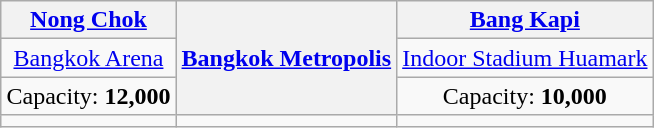<table class="wikitable" style="margin:1em auto; text-align:center;">
<tr>
<th><a href='#'>Nong Chok</a></th>
<th rowspan=3><a href='#'>Bangkok Metropolis</a></th>
<th><a href='#'>Bang Kapi</a></th>
</tr>
<tr>
<td><a href='#'>Bangkok Arena</a></td>
<td><a href='#'>Indoor Stadium Huamark</a></td>
</tr>
<tr>
<td>Capacity: <strong>12,000</strong></td>
<td>Capacity: <strong>10,000</strong></td>
</tr>
<tr>
<td></td>
<td></td>
<td></td>
</tr>
</table>
